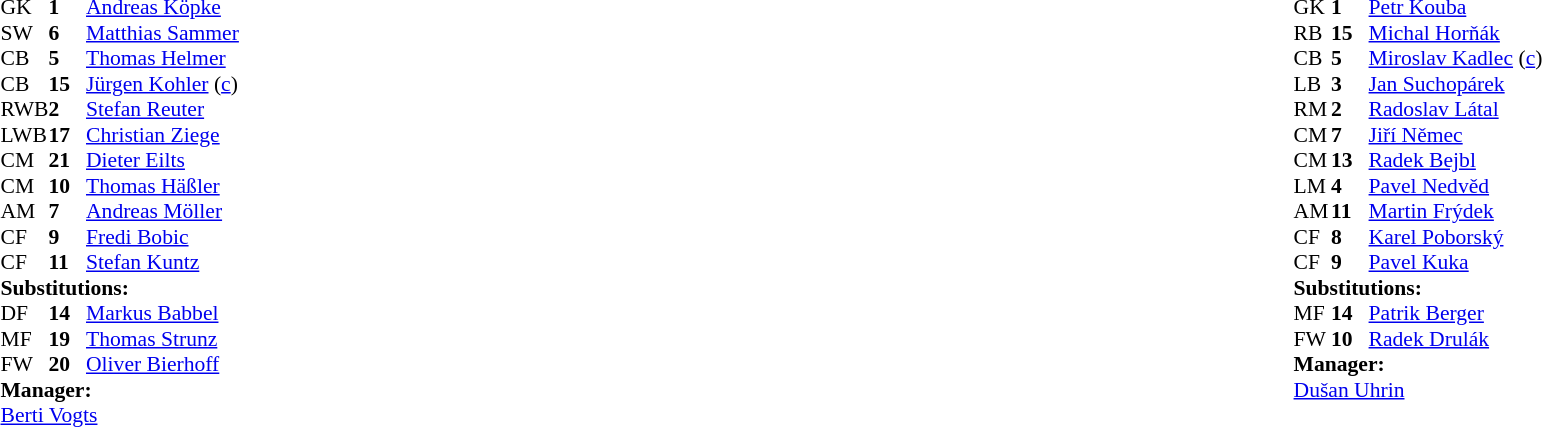<table style="width:100%;">
<tr>
<td style="vertical-align:top; width:40%;"><br><table style="font-size:90%" cellspacing="0" cellpadding="0">
<tr>
<th width="25"></th>
<th width="25"></th>
</tr>
<tr>
<td>GK</td>
<td><strong>1</strong></td>
<td><a href='#'>Andreas Köpke</a></td>
</tr>
<tr>
<td>SW</td>
<td><strong>6</strong></td>
<td><a href='#'>Matthias Sammer</a></td>
</tr>
<tr>
<td>CB</td>
<td><strong>5</strong></td>
<td><a href='#'>Thomas Helmer</a></td>
</tr>
<tr>
<td>CB</td>
<td><strong>15</strong></td>
<td><a href='#'>Jürgen Kohler</a> (<a href='#'>c</a>)</td>
<td></td>
<td></td>
</tr>
<tr>
<td>RWB</td>
<td><strong>2</strong></td>
<td><a href='#'>Stefan Reuter</a></td>
<td></td>
</tr>
<tr>
<td>LWB</td>
<td><strong>17</strong></td>
<td><a href='#'>Christian Ziege</a></td>
<td></td>
</tr>
<tr>
<td>CM</td>
<td><strong>21</strong></td>
<td><a href='#'>Dieter Eilts</a></td>
</tr>
<tr>
<td>CM</td>
<td><strong>10</strong></td>
<td><a href='#'>Thomas Häßler</a></td>
<td></td>
</tr>
<tr>
<td>AM</td>
<td><strong>7</strong></td>
<td><a href='#'>Andreas Möller</a></td>
<td></td>
</tr>
<tr>
<td>CF</td>
<td><strong>9</strong></td>
<td><a href='#'>Fredi Bobic</a></td>
<td></td>
<td></td>
</tr>
<tr>
<td>CF</td>
<td><strong>11</strong></td>
<td><a href='#'>Stefan Kuntz</a></td>
<td></td>
<td></td>
</tr>
<tr>
<td colspan=3><strong>Substitutions:</strong></td>
</tr>
<tr>
<td>DF</td>
<td><strong>14</strong></td>
<td><a href='#'>Markus Babbel</a></td>
<td></td>
<td></td>
</tr>
<tr>
<td>MF</td>
<td><strong>19</strong></td>
<td><a href='#'>Thomas Strunz</a></td>
<td></td>
<td></td>
</tr>
<tr>
<td>FW</td>
<td><strong>20</strong></td>
<td><a href='#'>Oliver Bierhoff</a></td>
<td></td>
<td></td>
</tr>
<tr>
<td colspan=3><strong>Manager:</strong></td>
</tr>
<tr>
<td colspan=3><a href='#'>Berti Vogts</a></td>
</tr>
</table>
</td>
<td valign="top"></td>
<td style="vertical-align:top; width:50%;"><br><table style="font-size:90%; margin:auto;" cellspacing="0" cellpadding="0">
<tr>
<th width=25></th>
<th width=25></th>
</tr>
<tr>
<td>GK</td>
<td><strong>1</strong></td>
<td><a href='#'>Petr Kouba</a></td>
</tr>
<tr>
<td>RB</td>
<td><strong>15</strong></td>
<td><a href='#'>Michal Horňák</a></td>
</tr>
<tr>
<td>CB</td>
<td><strong>5</strong></td>
<td><a href='#'>Miroslav Kadlec</a> (<a href='#'>c</a>)</td>
<td></td>
</tr>
<tr>
<td>LB</td>
<td><strong>3</strong></td>
<td><a href='#'>Jan Suchopárek</a></td>
</tr>
<tr>
<td>RM</td>
<td><strong>2</strong></td>
<td><a href='#'>Radoslav Látal</a></td>
</tr>
<tr>
<td>CM</td>
<td><strong>7</strong></td>
<td><a href='#'>Jiří Němec</a></td>
</tr>
<tr>
<td>CM</td>
<td><strong>13</strong></td>
<td><a href='#'>Radek Bejbl</a></td>
<td></td>
</tr>
<tr>
<td>LM</td>
<td><strong>4</strong></td>
<td><a href='#'>Pavel Nedvěd</a></td>
<td></td>
</tr>
<tr>
<td>AM</td>
<td><strong>11</strong></td>
<td><a href='#'>Martin Frýdek</a></td>
<td></td>
<td></td>
</tr>
<tr>
<td>CF</td>
<td><strong>8</strong></td>
<td><a href='#'>Karel Poborský</a></td>
<td></td>
<td></td>
</tr>
<tr>
<td>CF</td>
<td><strong>9</strong></td>
<td><a href='#'>Pavel Kuka</a></td>
</tr>
<tr>
<td colspan=3><strong>Substitutions:</strong></td>
</tr>
<tr>
<td>MF</td>
<td><strong>14</strong></td>
<td><a href='#'>Patrik Berger</a></td>
<td></td>
<td></td>
</tr>
<tr>
<td>FW</td>
<td><strong>10</strong></td>
<td><a href='#'>Radek Drulák</a></td>
<td></td>
<td></td>
</tr>
<tr>
<td colspan=3><strong>Manager:</strong></td>
</tr>
<tr>
<td colspan=3><a href='#'>Dušan Uhrin</a></td>
</tr>
</table>
</td>
</tr>
</table>
